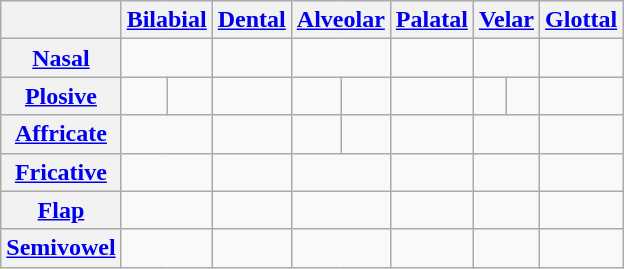<table class="wikitable" style="text-align:center;">
<tr>
<th></th>
<th colspan="2"><a href='#'>Bilabial</a></th>
<th colspan="2"><a href='#'>Dental</a></th>
<th colspan="2"><a href='#'>Alveolar</a></th>
<th colspan="2"><a href='#'>Palatal</a></th>
<th colspan="2"><a href='#'>Velar</a></th>
<th colspan="2"><a href='#'>Glottal</a></th>
</tr>
<tr>
<th><a href='#'>Nasal</a></th>
<td colspan="2"></td>
<td colspan="2"></td>
<td colspan="2"></td>
<td colspan="2"></td>
<td colspan="2"></td>
<td colspan="2"></td>
</tr>
<tr>
<th><a href='#'>Plosive</a></th>
<td></td>
<td></td>
<td colspan="2"></td>
<td></td>
<td></td>
<td colspan="2"></td>
<td></td>
<td></td>
<td colspan="2"></td>
</tr>
<tr>
<th><a href='#'>Affricate</a></th>
<td colspan="2"></td>
<td colspan="2"></td>
<td></td>
<td></td>
<td colspan="2"></td>
<td colspan="2"></td>
<td colspan="2"></td>
</tr>
<tr>
<th><a href='#'>Fricative</a></th>
<td colspan="2"></td>
<td colspan="2"></td>
<td colspan="2"></td>
<td colspan="2"></td>
<td colspan="2"></td>
<td colspan="2"></td>
</tr>
<tr>
<th><a href='#'>Flap</a></th>
<td colspan="2"></td>
<td colspan="2"></td>
<td colspan="2"></td>
<td colspan="2"></td>
<td colspan="2"></td>
<td colspan="2"></td>
</tr>
<tr>
<th><a href='#'>Semivowel</a></th>
<td colspan="2"></td>
<td colspan="2"></td>
<td colspan="2"></td>
<td colspan="2"></td>
<td colspan="2"></td>
<td colspan="2"></td>
</tr>
</table>
